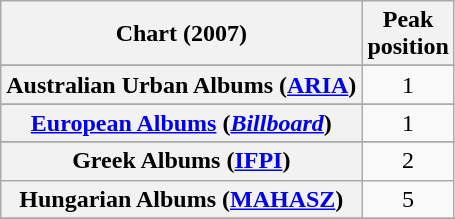<table class="wikitable sortable plainrowheaders" style="text-align:center">
<tr>
<th scope="col">Chart (2007)</th>
<th scope="col">Peak<br>position</th>
</tr>
<tr>
</tr>
<tr>
<th scope="row">Australian Urban Albums (<a href='#'>ARIA</a>)</th>
<td>1</td>
</tr>
<tr>
</tr>
<tr>
</tr>
<tr>
</tr>
<tr>
</tr>
<tr>
</tr>
<tr>
</tr>
<tr>
<th scope="row"><a href='#'>European Albums</a> (<em><a href='#'>Billboard</a></em>)</th>
<td align="center">1</td>
</tr>
<tr>
</tr>
<tr>
</tr>
<tr>
</tr>
<tr>
<th scope="row">Greek Albums (<a href='#'>IFPI</a>)</th>
<td>2</td>
</tr>
<tr>
<th scope="row">Hungarian Albums (<a href='#'>MAHASZ</a>)</th>
<td align="center">5</td>
</tr>
<tr>
</tr>
<tr>
</tr>
<tr>
</tr>
<tr>
</tr>
<tr>
</tr>
<tr>
</tr>
<tr>
</tr>
<tr>
</tr>
<tr>
</tr>
<tr>
</tr>
<tr>
</tr>
<tr>
</tr>
<tr>
</tr>
</table>
